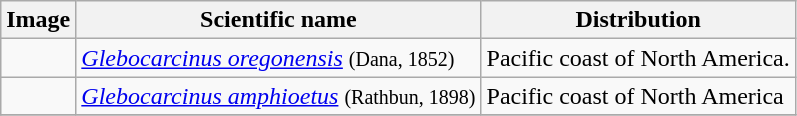<table class="wikitable">
<tr>
<th>Image</th>
<th>Scientific name</th>
<th>Distribution</th>
</tr>
<tr>
<td></td>
<td><em><a href='#'>Glebocarcinus oregonensis</a></em> <small>(Dana, 1852)</small></td>
<td>Pacific coast of North America.</td>
</tr>
<tr>
<td></td>
<td><em><a href='#'>Glebocarcinus amphioetus</a></em> <small>(Rathbun, 1898)</small></td>
<td>Pacific coast of North America</td>
</tr>
<tr>
</tr>
</table>
